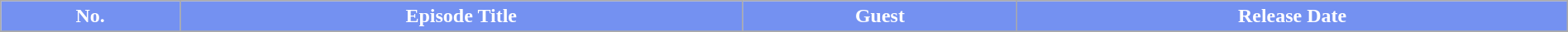<table class="wikitable plainrowheaders mw-collapsible" style="width:100%; margin:auto;">
<tr>
<th style="color:white; background-color: #7491F1">No.</th>
<th style="color:white; background-color: #7491F1">Episode Title</th>
<th style="color:white; background-color: #7491F1">Guest</th>
<th style="color:white; background-color: #7491F1">Release Date</th>
</tr>
<tr>
</tr>
</table>
